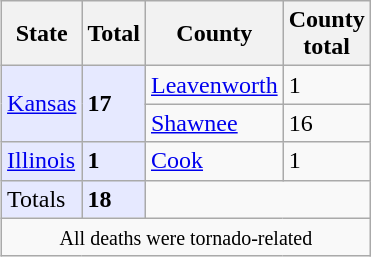<table class="wikitable" style="margin:0 0 0.5em 1em;float:right;">
<tr>
<th><strong>State</strong></th>
<th><strong>Total</strong></th>
<th><strong>County</strong></th>
<th><strong>County<br>total</strong></th>
</tr>
<tr>
<td rowspan="2" style="background:#e6e9ff;"><a href='#'>Kansas</a></td>
<td rowspan="2" style="background:#e6e9ff;"><strong>17</strong></td>
<td><a href='#'>Leavenworth</a></td>
<td>1</td>
</tr>
<tr>
<td><a href='#'>Shawnee</a></td>
<td>16</td>
</tr>
<tr>
<td style="background:#e6e9ff;"><a href='#'>Illinois</a></td>
<td style="background:#e6e9ff;"><strong>1</strong></td>
<td><a href='#'>Cook</a></td>
<td>1</td>
</tr>
<tr>
<td style="background:#e6e9ff;">Totals</td>
<td style="background:#e6e9ff;"><strong>18</strong></td>
<td colspan=2></td>
</tr>
<tr>
<td colspan="4" style="text-align:center;"><small>All deaths were tornado-related</small></td>
</tr>
</table>
